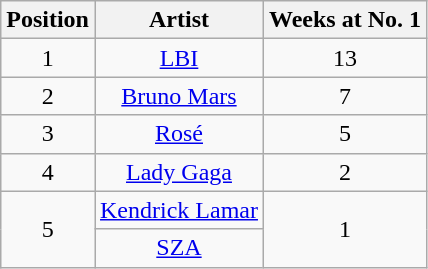<table class="wikitable plainrowheaders" style="text-align:center">
<tr>
<th scope="col">Position</th>
<th scope="col">Artist</th>
<th scope="col">Weeks at No. 1</th>
</tr>
<tr>
<td>1</td>
<td><a href='#'>LBI</a></td>
<td>13</td>
</tr>
<tr>
<td>2</td>
<td><a href='#'>Bruno Mars</a></td>
<td>7</td>
</tr>
<tr>
<td>3</td>
<td><a href='#'>Rosé</a></td>
<td>5</td>
</tr>
<tr>
<td>4</td>
<td><a href='#'>Lady Gaga</a></td>
<td>2</td>
</tr>
<tr>
<td rowspan="2">5</td>
<td><a href='#'>Kendrick Lamar</a></td>
<td rowspan="2">1</td>
</tr>
<tr>
<td><a href='#'>SZA</a></td>
</tr>
</table>
